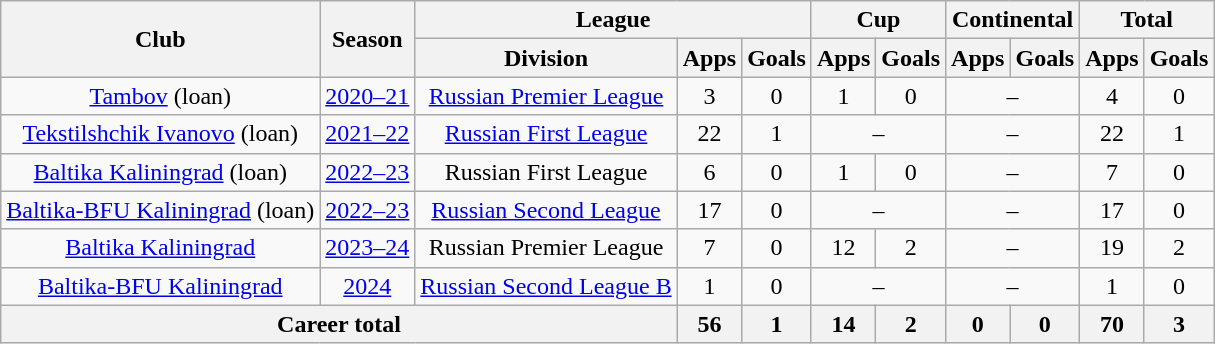<table class="wikitable" style="text-align: center;">
<tr>
<th rowspan=2>Club</th>
<th rowspan=2>Season</th>
<th colspan=3>League</th>
<th colspan=2>Cup</th>
<th colspan=2>Continental</th>
<th colspan=2>Total</th>
</tr>
<tr>
<th>Division</th>
<th>Apps</th>
<th>Goals</th>
<th>Apps</th>
<th>Goals</th>
<th>Apps</th>
<th>Goals</th>
<th>Apps</th>
<th>Goals</th>
</tr>
<tr>
<td><a href='#'>Tambov</a> (loan)</td>
<td><a href='#'>2020–21</a></td>
<td><a href='#'>Russian Premier League</a></td>
<td>3</td>
<td>0</td>
<td>1</td>
<td>0</td>
<td colspan=2>–</td>
<td>4</td>
<td>0</td>
</tr>
<tr>
<td><a href='#'>Tekstilshchik Ivanovo</a> (loan)</td>
<td><a href='#'>2021–22</a></td>
<td><a href='#'>Russian First League</a></td>
<td>22</td>
<td>1</td>
<td colspan=2>–</td>
<td colspan=2>–</td>
<td>22</td>
<td>1</td>
</tr>
<tr>
<td><a href='#'>Baltika Kaliningrad</a> (loan)</td>
<td><a href='#'>2022–23</a></td>
<td>Russian First League</td>
<td>6</td>
<td>0</td>
<td>1</td>
<td>0</td>
<td colspan=2>–</td>
<td>7</td>
<td>0</td>
</tr>
<tr>
<td><a href='#'>Baltika-BFU Kaliningrad</a> (loan)</td>
<td><a href='#'>2022–23</a></td>
<td><a href='#'>Russian Second League</a></td>
<td>17</td>
<td>0</td>
<td colspan=2>–</td>
<td colspan=2>–</td>
<td>17</td>
<td>0</td>
</tr>
<tr>
<td><a href='#'>Baltika Kaliningrad</a></td>
<td><a href='#'>2023–24</a></td>
<td>Russian Premier League</td>
<td>7</td>
<td>0</td>
<td>12</td>
<td>2</td>
<td colspan=2>–</td>
<td>19</td>
<td>2</td>
</tr>
<tr>
<td><a href='#'>Baltika-BFU Kaliningrad</a></td>
<td><a href='#'>2024</a></td>
<td><a href='#'>Russian Second League B</a></td>
<td>1</td>
<td>0</td>
<td colspan=2>–</td>
<td colspan=2>–</td>
<td>1</td>
<td>0</td>
</tr>
<tr>
<th colspan=3>Career total</th>
<th>56</th>
<th>1</th>
<th>14</th>
<th>2</th>
<th>0</th>
<th>0</th>
<th>70</th>
<th>3</th>
</tr>
</table>
